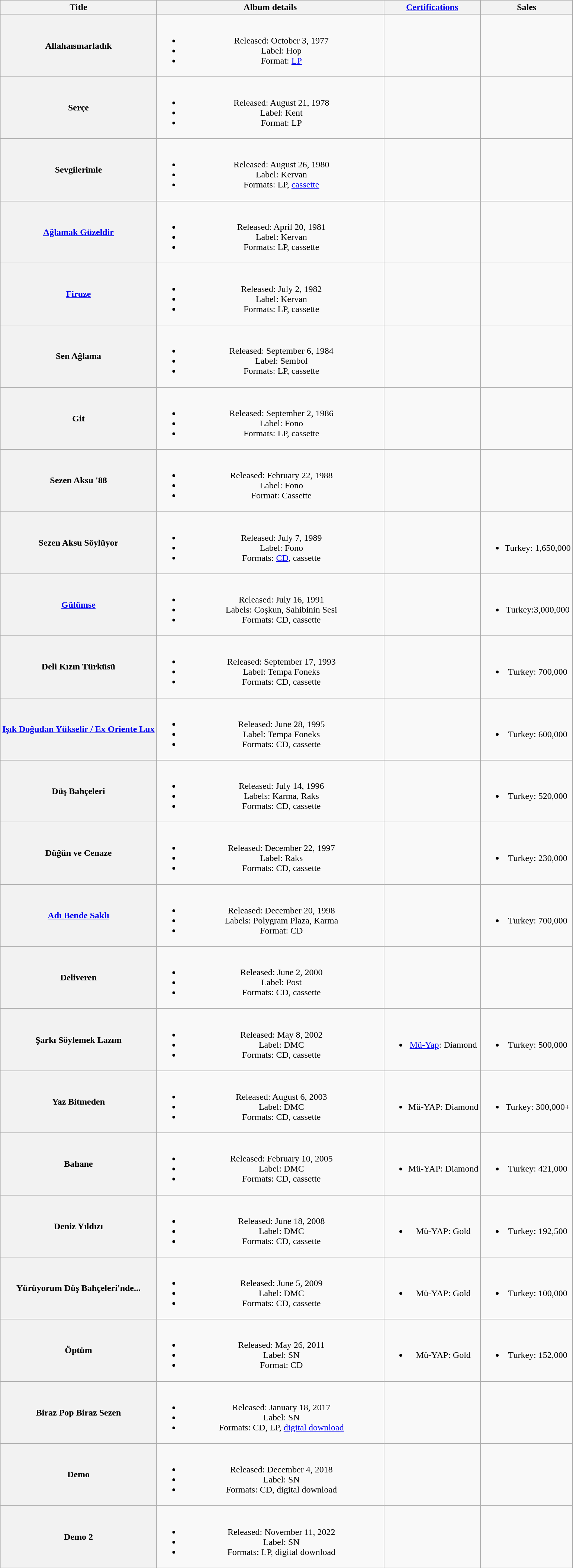<table class="wikitable plainrowheaders" style="text-align:center;" border="1">
<tr>
<th scope="col" style="width:12,5em;">Title</th>
<th scope="col" style="width:25em;">Album details</th>
<th scope="col" style="width:12,5em;"><a href='#'>Certifications</a></th>
<th scope="col" style="width:12,5em;">Sales</th>
</tr>
<tr>
<th scope="row">Allahaısmarladık</th>
<td><br><ul><li>Released: October 3, 1977</li><li>Label: Hop</li><li>Format: <a href='#'>LP</a></li></ul></td>
<td></td>
<td></td>
</tr>
<tr>
<th scope="row">Serçe</th>
<td><br><ul><li>Released: August 21, 1978</li><li>Label: Kent</li><li>Format: LP</li></ul></td>
<td></td>
<td></td>
</tr>
<tr>
<th scope="row">Sevgilerimle</th>
<td><br><ul><li>Released: August 26, 1980</li><li>Label: Kervan</li><li>Formats: LP, <a href='#'>cassette</a></li></ul></td>
<td></td>
<td></td>
</tr>
<tr>
<th scope="row"><a href='#'>Ağlamak Güzeldir</a></th>
<td><br><ul><li>Released: April 20, 1981</li><li>Label: Kervan</li><li>Formats: LP, cassette</li></ul></td>
<td></td>
<td></td>
</tr>
<tr>
<th scope="row"><a href='#'>Firuze</a></th>
<td><br><ul><li>Released: July 2, 1982</li><li>Label: Kervan</li><li>Formats: LP, cassette</li></ul></td>
<td></td>
<td></td>
</tr>
<tr>
<th scope="row">Sen Ağlama</th>
<td><br><ul><li>Released: September 6, 1984</li><li>Label: Sembol</li><li>Formats: LP, cassette</li></ul></td>
<td></td>
<td></td>
</tr>
<tr>
<th scope="row">Git</th>
<td><br><ul><li>Released: September 2, 1986</li><li>Label: Fono</li><li>Formats: LP, cassette</li></ul></td>
<td></td>
<td></td>
</tr>
<tr>
<th scope="row">Sezen Aksu '88</th>
<td><br><ul><li>Released: February 22, 1988</li><li>Label: Fono</li><li>Format: Cassette</li></ul></td>
<td></td>
<td></td>
</tr>
<tr>
<th scope="row">Sezen Aksu Söylüyor</th>
<td><br><ul><li>Released: July 7, 1989</li><li>Label: Fono</li><li>Formats: <a href='#'>CD</a>, cassette</li></ul></td>
<td></td>
<td><br><ul><li>Turkey: 1,650,000</li></ul></td>
</tr>
<tr>
<th scope="row"><a href='#'>Gülümse</a></th>
<td><br><ul><li>Released: July 16, 1991</li><li>Labels: Coşkun, Sahibinin Sesi</li><li>Formats: CD, cassette</li></ul></td>
<td></td>
<td><br><ul><li>Turkey:3,000,000</li></ul></td>
</tr>
<tr>
<th scope="row">Deli Kızın Türküsü</th>
<td><br><ul><li>Released: September 17, 1993</li><li>Label: Tempa Foneks</li><li>Formats: CD, cassette</li></ul></td>
<td></td>
<td><br><ul><li>Turkey: 700,000</li></ul></td>
</tr>
<tr>
<th scope="row"><a href='#'>Işık Doğudan Yükselir / Ex Oriente Lux</a></th>
<td><br><ul><li>Released: June 28, 1995</li><li>Label: Tempa Foneks</li><li>Formats: CD, cassette</li></ul></td>
<td></td>
<td><br><ul><li>Turkey: 600,000</li></ul></td>
</tr>
<tr>
</tr>
<tr>
<th scope="row">Düş Bahçeleri</th>
<td><br><ul><li>Released: July 14, 1996</li><li>Labels: Karma, Raks</li><li>Formats: CD, cassette</li></ul></td>
<td></td>
<td><br><ul><li>Turkey: 520,000</li></ul></td>
</tr>
<tr>
<th scope="row">Düğün ve Cenaze</th>
<td><br><ul><li>Released: December 22, 1997</li><li>Label: Raks</li><li>Formats: CD, cassette</li></ul></td>
<td></td>
<td><br><ul><li>Turkey: 230,000</li></ul></td>
</tr>
<tr>
<th scope="row"><a href='#'>Adı Bende Saklı</a></th>
<td><br><ul><li>Released: December 20, 1998</li><li>Labels: Polygram Plaza, Karma</li><li>Format: CD</li></ul></td>
<td></td>
<td><br><ul><li>Turkey: 700,000</li></ul></td>
</tr>
<tr>
<th scope="row">Deliveren</th>
<td><br><ul><li>Released: June 2, 2000</li><li>Label: Post</li><li>Formats: CD, cassette</li></ul></td>
<td></td>
<td></td>
</tr>
<tr>
<th scope="row">Şarkı Söylemek Lazım</th>
<td><br><ul><li>Released: May 8, 2002</li><li>Label: DMC</li><li>Formats: CD, cassette</li></ul></td>
<td><br><ul><li><a href='#'>Mü-Yap</a>: Diamond</li></ul></td>
<td><br><ul><li>Turkey: 500,000</li></ul></td>
</tr>
<tr>
<th scope="row">Yaz Bitmeden</th>
<td><br><ul><li>Released: August 6, 2003</li><li>Label: DMC</li><li>Formats: CD, cassette</li></ul></td>
<td><br><ul><li>Mü-YAP: Diamond</li></ul></td>
<td><br><ul><li>Turkey: 300,000+</li></ul></td>
</tr>
<tr>
<th scope="row">Bahane</th>
<td><br><ul><li>Released: February 10, 2005</li><li>Label: DMC</li><li>Formats: CD, cassette</li></ul></td>
<td><br><ul><li>Mü-YAP: Diamond</li></ul></td>
<td><br><ul><li>Turkey: 421,000</li></ul></td>
</tr>
<tr>
<th scope="row">Deniz Yıldızı</th>
<td><br><ul><li>Released: June 18, 2008</li><li>Label: DMC</li><li>Formats: CD, cassette</li></ul></td>
<td><br><ul><li>Mü-YAP: Gold</li></ul></td>
<td><br><ul><li>Turkey: 192,500</li></ul></td>
</tr>
<tr>
<th scope="row">Yürüyorum Düş Bahçeleri'nde...</th>
<td><br><ul><li>Released: June 5, 2009</li><li>Label: DMC</li><li>Formats: CD, cassette</li></ul></td>
<td><br><ul><li>Mü-YAP: Gold</li></ul></td>
<td><br><ul><li>Turkey: 100,000</li></ul></td>
</tr>
<tr>
<th scope="row">Öptüm</th>
<td><br><ul><li>Released: May 26, 2011</li><li>Label: SN</li><li>Format: CD</li></ul></td>
<td><br><ul><li>Mü-YAP: Gold</li></ul></td>
<td><br><ul><li>Turkey: 152,000</li></ul></td>
</tr>
<tr>
<th scope="row">Biraz Pop Biraz Sezen</th>
<td><br><ul><li>Released: January 18, 2017</li><li>Label: SN</li><li>Formats: CD, LP, <a href='#'>digital download</a></li></ul></td>
<td></td>
<td></td>
</tr>
<tr>
<th scope="row">Demo</th>
<td><br><ul><li>Released: December 4, 2018</li><li>Label: SN</li><li>Formats: CD, digital download</li></ul></td>
<td></td>
<td></td>
</tr>
<tr>
<th scope="row">Demo 2</th>
<td><br><ul><li>Released: November 11, 2022</li><li>Label: SN</li><li>Formats: LP, digital download</li></ul></td>
<td></td>
<td></td>
</tr>
<tr>
</tr>
</table>
